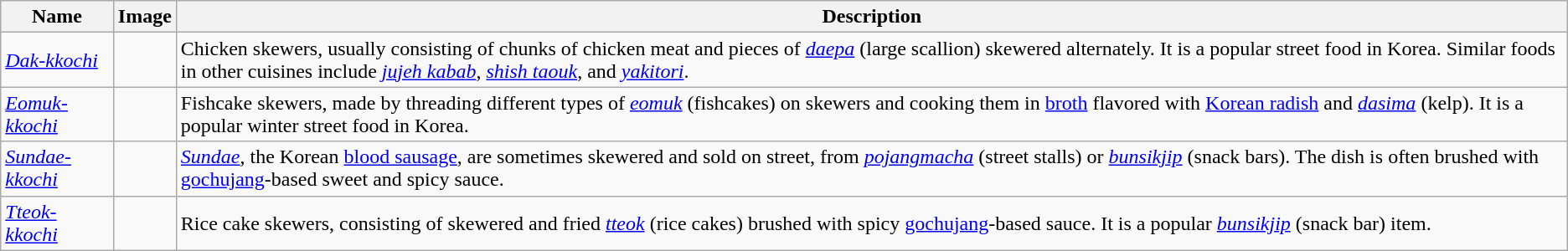<table class="wikitable">
<tr>
<th>Name</th>
<th>Image</th>
<th>Description</th>
</tr>
<tr>
<td><em><a href='#'>Dak-kkochi</a></em></td>
<td></td>
<td>Chicken skewers, usually consisting of chunks of chicken meat and pieces of <em><a href='#'>daepa</a></em> (large scallion) skewered alternately. It is a popular street food in Korea. Similar foods in other cuisines include <em><a href='#'>jujeh kabab</a></em>, <em><a href='#'>shish taouk</a></em>, and <em><a href='#'>yakitori</a></em>.</td>
</tr>
<tr>
<td><em><a href='#'>Eomuk-kkochi</a></em></td>
<td></td>
<td>Fishcake skewers, made by threading different types of <em><a href='#'>eomuk</a></em> (fishcakes) on skewers and cooking them in <a href='#'>broth</a> flavored with <a href='#'>Korean radish</a> and <em><a href='#'>dasima</a></em> (kelp). It is a popular winter street food in Korea.</td>
</tr>
<tr>
<td><em><a href='#'>Sundae-kkochi</a></em></td>
<td></td>
<td><em><a href='#'>Sundae</a></em>, the Korean <a href='#'>blood sausage</a>, are sometimes skewered and sold on street, from <em><a href='#'>pojangmacha</a></em> (street stalls) or <em><a href='#'>bunsikjip</a></em> (snack bars). The dish is often brushed with <a href='#'>gochujang</a>-based sweet and spicy sauce.</td>
</tr>
<tr>
<td><em><a href='#'>Tteok-kkochi</a></em></td>
<td></td>
<td>Rice cake skewers, consisting of skewered and fried <em><a href='#'>tteok</a></em> (rice cakes) brushed with spicy <a href='#'>gochujang</a>-based sauce. It is a popular <em><a href='#'>bunsikjip</a></em> (snack bar) item.</td>
</tr>
</table>
